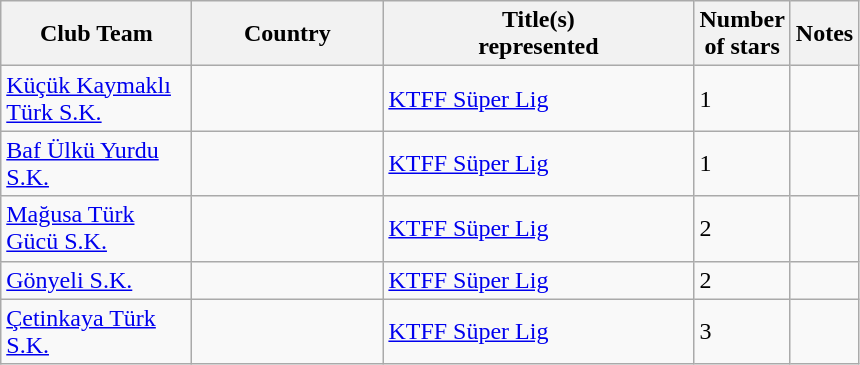<table class="wikitable sortable">
<tr>
<th width=120>Club Team</th>
<th width=120>Country</th>
<th width=200>Title(s)<br>represented</th>
<th>Number<br>of stars</th>
<th class="unsortable">Notes</th>
</tr>
<tr>
<td><a href='#'>Küçük Kaymaklı Türk S.K.</a></td>
<td></td>
<td><a href='#'>KTFF Süper Lig</a></td>
<td>1</td>
<td></td>
</tr>
<tr>
<td><a href='#'>Baf Ülkü Yurdu S.K.</a></td>
<td></td>
<td><a href='#'>KTFF Süper Lig</a></td>
<td>1</td>
<td></td>
</tr>
<tr>
<td><a href='#'>Mağusa Türk Gücü S.K.</a></td>
<td></td>
<td><a href='#'>KTFF Süper Lig</a></td>
<td>2</td>
<td></td>
</tr>
<tr>
<td><a href='#'>Gönyeli S.K.</a></td>
<td></td>
<td><a href='#'>KTFF Süper Lig</a></td>
<td>2</td>
<td></td>
</tr>
<tr>
<td><a href='#'>Çetinkaya Türk S.K.</a></td>
<td></td>
<td><a href='#'>KTFF Süper Lig</a></td>
<td>3</td>
<td></td>
</tr>
</table>
